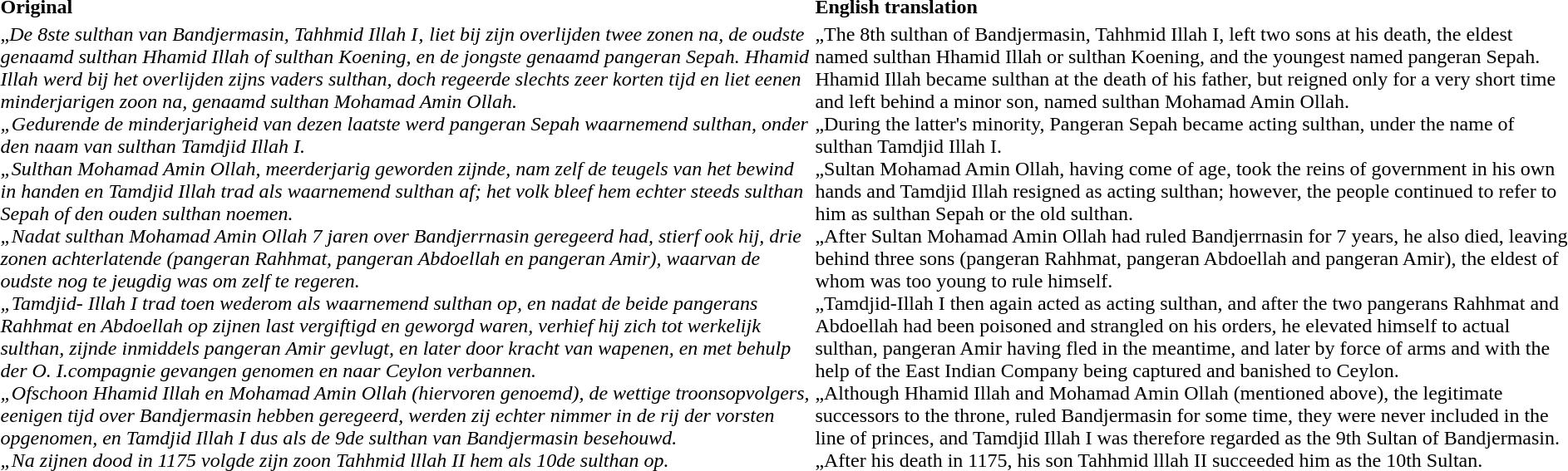<table style="text-align:left;">
<tr>
<th>Original</th>
<th>English translation</th>
</tr>
<tr>
<td>„<em>De 8ste sulthan van Bandjermasin, Tahhmid Illah I‚ liet bij zijn overlijden twee zonen na, de oudste genaamd sulthan Hhamid Illah of sulthan Koening, en de jongste genaamd pangeran Sepah. Hhamid Illah werd bij het overlijden zijns vaders sulthan, doch regeerde slechts zeer korten tijd en liet eenen minderjarigen zoon na, genaamd sulthan Mohamad Amin Ollah.</em><br><em>„Gedurende de minderjarigheid van dezen laatste werd pangeran Sepah waarnemend sulthan, onder den naam van sulthan Tamdjid Illah I.</em><br><em>„Sulthan Mohamad Amin Ollah, meerderjarig geworden zijnde, nam zelf de teugels van het bewind in handen en Tamdjid Illah trad als waarnemend sulthan af; het volk bleef hem echter steeds sulthan Sepah of den ouden sulthan noemen.</em><br><em>„Nadat sulthan Mohamad Amin Ollah 7 jaren over Bandjerrnasin geregeerd had, stierf ook hij, drie zonen achterlatende (pangeran Rahhmat, pangeran Abdoellah en pangeran Amir), waarvan de oudste nog te jeugdig was om zelf te regeren.</em><br><em>„Tamdjid- Illah I trad toen wederom als waarnemend sulthan op, en nadat de beide pangerans Rahhmat en Abdoellah op zijnen last vergiftigd en geworgd waren, verhief hij zich tot werkelijk sulthan, zijnde inmiddels pangeran Amir gevlugt, en later door kracht van wapenen, en met behulp der O. I.compagnie gevangen genomen en naar Ceylon verbannen.</em><br><em>„Ofschoon Hhamid Illah en Mohamad Amin Ollah (hiervoren genoemd), de wettige troonsopvolgers, eenigen tijd over Bandjermasin hebben geregeerd, werden zij echter nimmer in de rij der vorsten opgenomen, en Tamdjid Illah I dus als de 9de sulthan van Bandjermasin besehouwd.</em><br><em>„Na zijnen dood in 1175 volgde zijn zoon Tahhmid lllah II hem als 10de sulthan op.</em></td>
<td>„The 8th sulthan of Bandjermasin, Tahhmid Illah I, left two sons at his death, the eldest named sulthan Hhamid Illah or sulthan Koening, and the youngest named pangeran Sepah. Hhamid Illah became sulthan at the death of his father, but reigned only for a very short time and left behind a minor son, named sulthan Mohamad Amin Ollah.<br>„During the latter's minority, Pangeran Sepah became acting sulthan, under the name of sulthan Tamdjid Illah I.<br>„Sultan Mohamad Amin Ollah, having come of age, took the reins of government in his own hands and Tamdjid Illah resigned as acting sulthan; however, the people continued to refer to him as sulthan Sepah or the old sulthan.<br>„After Sultan Mohamad Amin Ollah had ruled Bandjerrnasin for 7 years, he also died, leaving behind three sons (pangeran Rahhmat, pangeran Abdoellah and pangeran Amir), the eldest of whom was too young to rule himself.<br>„Tamdjid-Illah I then again acted as acting sulthan, and after the two pangerans Rahhmat and Abdoellah had been poisoned and strangled on his orders, he elevated himself to actual sulthan, pangeran Amir having fled in the meantime, and later by force of arms and with the help of the East Indian Company being captured and banished to Ceylon.<br>„Although Hhamid Illah and Mohamad Amin Ollah (mentioned above), the legitimate successors to the throne, ruled Bandjermasin for some time, they were never included in the line of princes, and Tamdjid Illah I was therefore regarded as the 9th Sultan of Bandjermasin.<br>„After his death in 1175, his son Tahhmid lllah II succeeded him as the 10th Sultan.</td>
</tr>
<tr>
</tr>
</table>
